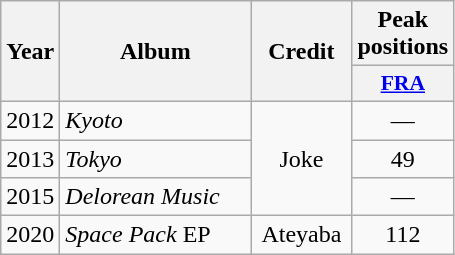<table class="wikitable">
<tr>
<th align="center" rowspan="2" width="10">Year</th>
<th align="center" rowspan="2" width="120">Album</th>
<th align="center" rowspan="2" width="60">Credit</th>
<th align="center" colspan="1" width="20">Peak positions</th>
</tr>
<tr>
<th scope="col" style="width:3em;font-size:90%;"><a href='#'>FRA</a><br></th>
</tr>
<tr>
<td style="text-align:center;">2012</td>
<td><em>Kyoto</em></td>
<td style="text-align:center;" rowspan=3>Joke</td>
<td style="text-align:center;">—</td>
</tr>
<tr>
<td style="text-align:center;">2013</td>
<td><em>Tokyo</em></td>
<td style="text-align:center;">49</td>
</tr>
<tr>
<td style="text-align:center;">2015</td>
<td><em>Delorean Music</em></td>
<td style="text-align:center;">—</td>
</tr>
<tr>
<td style="text-align:center;">2020</td>
<td><em>Space Pack</em> EP</td>
<td style="text-align:center;">Ateyaba</td>
<td style="text-align:center;">112</td>
</tr>
</table>
